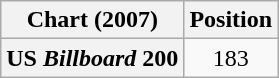<table class="wikitable plainrowheaders" style="text-align:center">
<tr>
<th scope="col">Chart (2007)</th>
<th scope="col">Position</th>
</tr>
<tr>
<th scope="row">US <em>Billboard</em> 200</th>
<td>183</td>
</tr>
</table>
